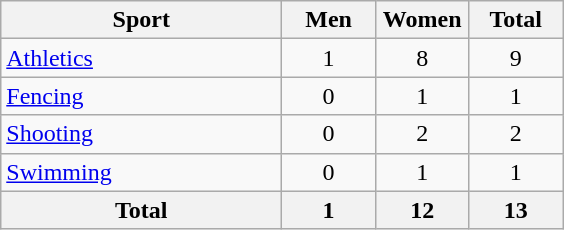<table class="wikitable sortable" style="text-align:center;">
<tr>
<th width="180">Sport</th>
<th width="55">Men</th>
<th width="55">Women</th>
<th width="55">Total</th>
</tr>
<tr>
<td align="left"><a href='#'>Athletics</a></td>
<td>1</td>
<td>8</td>
<td>9</td>
</tr>
<tr>
<td align="left"><a href='#'>Fencing</a></td>
<td>0</td>
<td>1</td>
<td>1</td>
</tr>
<tr>
<td align="left"><a href='#'>Shooting</a></td>
<td>0</td>
<td>2</td>
<td>2</td>
</tr>
<tr>
<td align="left"><a href='#'>Swimming</a></td>
<td>0</td>
<td>1</td>
<td>1</td>
</tr>
<tr>
<th align="left">Total</th>
<th>1</th>
<th>12</th>
<th>13</th>
</tr>
</table>
